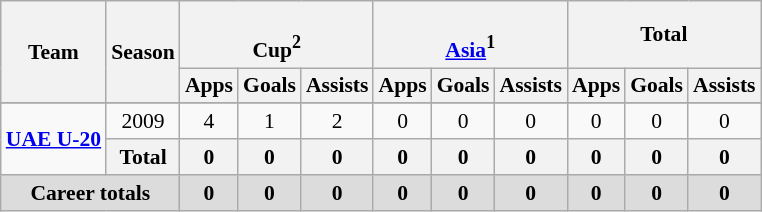<table class="wikitable" style="font-size:90%; text-align: center;">
<tr>
<th rowspan="2">Team</th>
<th rowspan="2">Season</th>
<th colspan="3"><br>Cup<sup>2</sup></th>
<th colspan="3"><br><a href='#'>Asia</a><sup>1</sup></th>
<th colspan="3">Total</th>
</tr>
<tr>
<th>Apps</th>
<th>Goals</th>
<th>Assists</th>
<th>Apps</th>
<th>Goals</th>
<th>Assists</th>
<th>Apps</th>
<th>Goals</th>
<th>Assists</th>
</tr>
<tr>
</tr>
<tr align=center>
<td rowspan="2" align=center valign=center><strong><a href='#'>UAE U-20</a></strong></td>
<td>2009</td>
<td>4</td>
<td>1</td>
<td>2</td>
<td>0</td>
<td>0</td>
<td>0</td>
<td>0</td>
<td>0</td>
<td>0</td>
</tr>
<tr align=center>
<th>Total</th>
<th>0</th>
<th>0</th>
<th>0</th>
<th>0</th>
<th>0</th>
<th>0</th>
<th>0</th>
<th>0</th>
<th>0</th>
</tr>
<tr>
<th style="background: #DCDCDC" colspan="2">Career totals</th>
<th style="background: #DCDCDC">0</th>
<th style="background: #DCDCDC">0</th>
<th style="background: #DCDCDC">0</th>
<th style="background: #DCDCDC">0</th>
<th style="background: #DCDCDC">0</th>
<th style="background: #DCDCDC">0</th>
<th style="background: #DCDCDC">0</th>
<th style="background: #DCDCDC">0</th>
<th style="background: #DCDCDC">0</th>
</tr>
</table>
